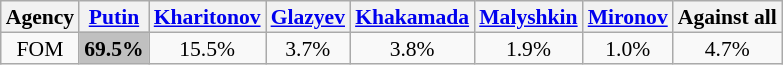<table class=wikitable style="text-align:center; font-size:90%; line-height:14px">
<tr>
<th>Agency</th>
<th><a href='#'>Putin</a></th>
<th><a href='#'>Kharitonov</a></th>
<th><a href='#'>Glazyev</a></th>
<th><a href='#'>Khakamada</a></th>
<th><a href='#'>Malyshkin</a></th>
<th><a href='#'>Mironov</a></th>
<th>Against all</th>
</tr>
<tr>
<td>FOM</td>
<td style="background:#C0C0C0"><strong>69.5%</strong></td>
<td>15.5%</td>
<td>3.7%</td>
<td>3.8%</td>
<td>1.9%</td>
<td>1.0%</td>
<td>4.7%</td>
</tr>
</table>
